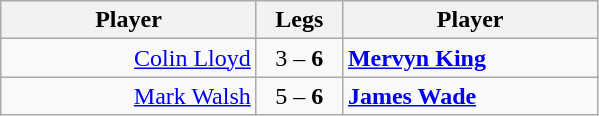<table class=wikitable style="text-align:center">
<tr>
<th width=163>Player</th>
<th width=50>Legs</th>
<th width=163>Player</th>
</tr>
<tr align=left>
<td align=right><a href='#'>Colin Lloyd</a> </td>
<td align=center>3 – <strong>6</strong></td>
<td> <strong><a href='#'>Mervyn King</a></strong></td>
</tr>
<tr align=left>
<td align=right><a href='#'>Mark Walsh</a> </td>
<td align=center>5 – <strong>6</strong></td>
<td> <strong><a href='#'>James Wade</a></strong></td>
</tr>
</table>
